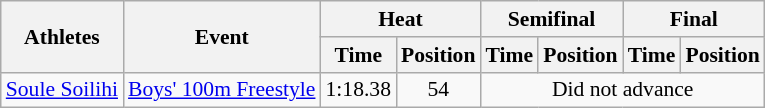<table class="wikitable" border="1" style="font-size:90%">
<tr>
<th rowspan=2>Athletes</th>
<th rowspan=2>Event</th>
<th colspan=2>Heat</th>
<th colspan=2>Semifinal</th>
<th colspan=2>Final</th>
</tr>
<tr>
<th>Time</th>
<th>Position</th>
<th>Time</th>
<th>Position</th>
<th>Time</th>
<th>Position</th>
</tr>
<tr>
<td rowspan=1><a href='#'>Soule Soilihi</a></td>
<td><a href='#'>Boys' 100m Freestyle</a></td>
<td align=center>1:18.38</td>
<td align=center>54</td>
<td colspan="4" align=center>Did not advance</td>
</tr>
</table>
